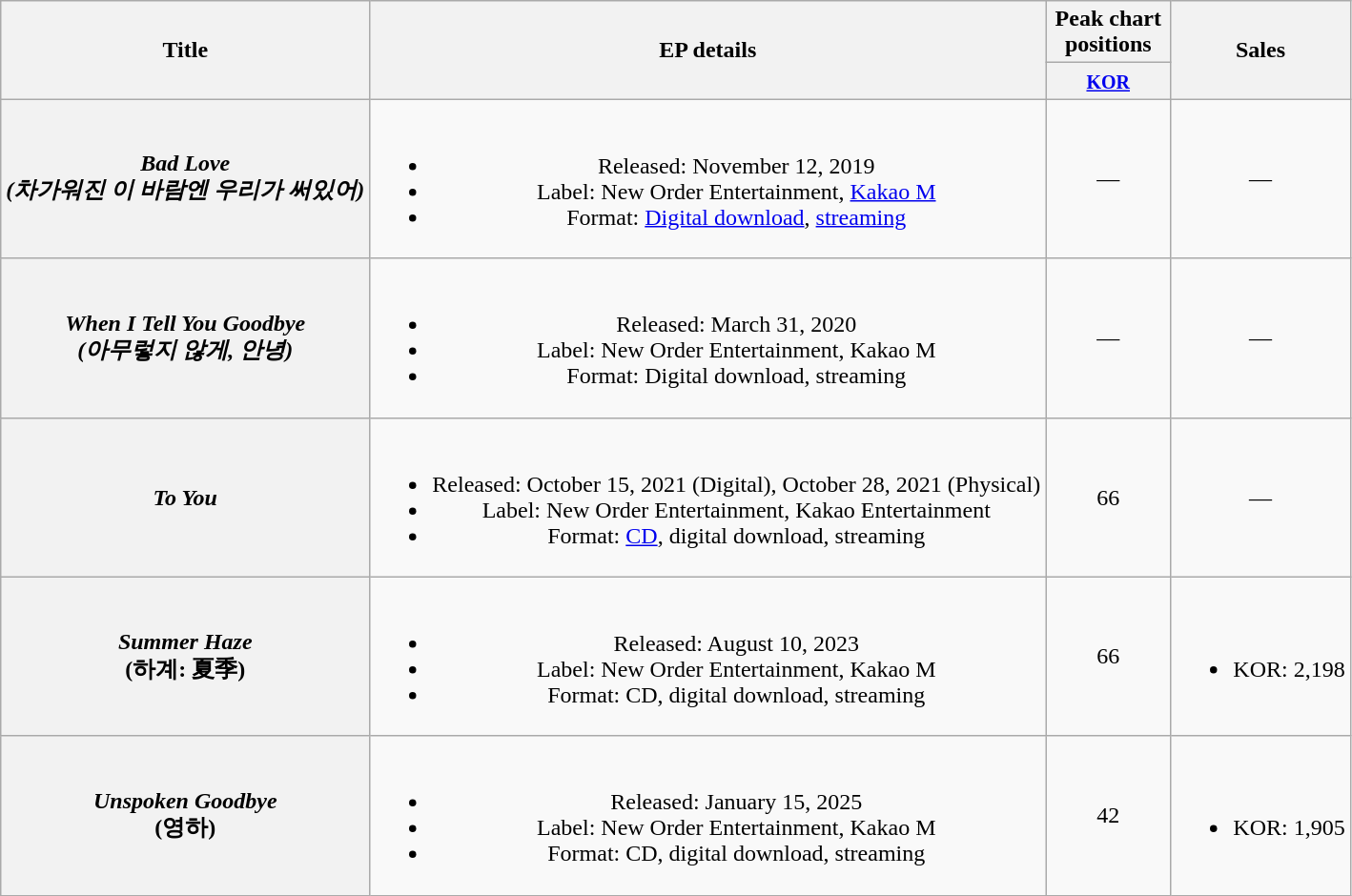<table class="wikitable plainrowheaders" style="text-align:center;">
<tr>
<th scope="col" rowspan="2">Title</th>
<th scope="col" rowspan="2">EP details</th>
<th scope="col" colspan="1" style="width:5em;">Peak chart positions</th>
<th scope="col" rowspan="2">Sales</th>
</tr>
<tr>
<th><small><a href='#'>KOR</a></small><br></th>
</tr>
<tr>
<th scope="row"><em>Bad Love<br>(차가워진 이 바람엔 우리가 써있어)</em></th>
<td><br><ul><li>Released: November 12, 2019</li><li>Label: New Order Entertainment, <a href='#'>Kakao M</a></li><li>Format: <a href='#'>Digital download</a>, <a href='#'>streaming</a></li></ul></td>
<td>—</td>
<td>—</td>
</tr>
<tr>
<th scope="row"><em>When I Tell You Goodbye<br>(아무렇지 않게, 안녕)</em></th>
<td><br><ul><li>Released: March 31, 2020</li><li>Label: New Order Entertainment, Kakao M</li><li>Format: Digital download, streaming</li></ul></td>
<td>—</td>
<td>—</td>
</tr>
<tr>
<th scope="row"><em>To You</em></th>
<td><br><ul><li>Released: October 15, 2021 (Digital), October 28, 2021 (Physical)</li><li>Label: New Order Entertainment, Kakao Entertainment</li><li>Format: <a href='#'>CD</a>, digital download, streaming</li></ul></td>
<td>66</td>
<td>—</td>
</tr>
<tr>
<th scope="row"><em>Summer Haze</em><br>(하계: 夏季)</th>
<td><br><ul><li>Released: August 10, 2023</li><li>Label: New Order Entertainment, Kakao M</li><li>Format: CD, digital download, streaming</li></ul></td>
<td>66</td>
<td><br><ul><li>KOR: 2,198</li></ul></td>
</tr>
<tr>
<th scope="row"><em>Unspoken Goodbye</em><br>(영하)</th>
<td><br><ul><li>Released: January 15, 2025</li><li>Label: New Order Entertainment, Kakao M</li><li>Format: CD, digital download, streaming</li></ul></td>
<td>42</td>
<td><br><ul><li>KOR: 1,905</li></ul></td>
</tr>
</table>
